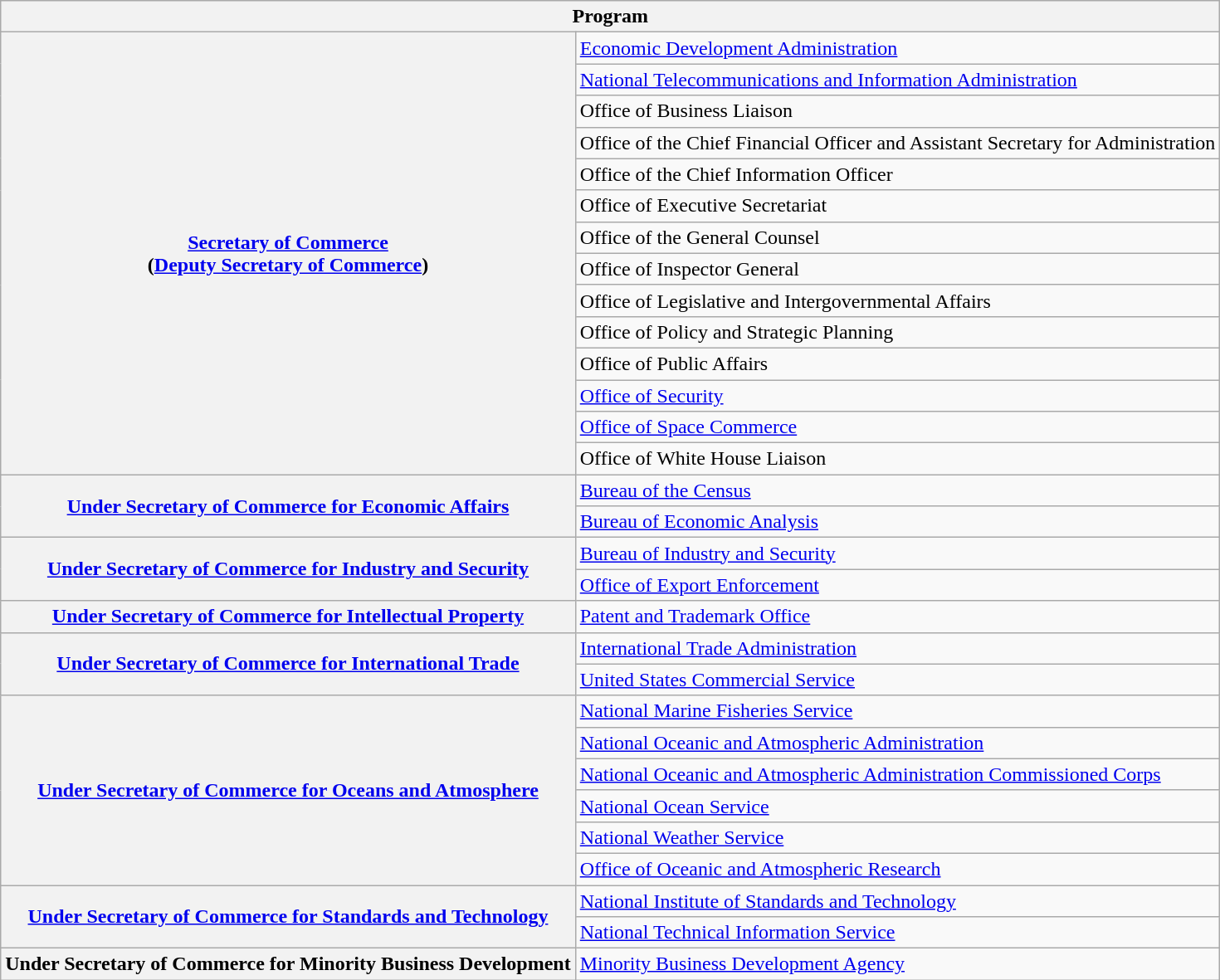<table class="wikitable sortable">
<tr>
<th scope="col" colspan="2">Program</th>
</tr>
<tr>
<th rowspan="14"><a href='#'>Secretary of Commerce</a><br>(<a href='#'>Deputy Secretary of Commerce</a>)</th>
<td><a href='#'>Economic Development Administration</a></td>
</tr>
<tr>
<td><a href='#'>National Telecommunications and Information Administration</a></td>
</tr>
<tr>
<td>Office of Business Liaison</td>
</tr>
<tr>
<td>Office of the Chief Financial Officer and Assistant Secretary for Administration</td>
</tr>
<tr>
<td>Office of the Chief Information Officer</td>
</tr>
<tr>
<td>Office of Executive Secretariat</td>
</tr>
<tr>
<td>Office of the General Counsel</td>
</tr>
<tr>
<td>Office of Inspector General</td>
</tr>
<tr>
<td>Office of Legislative and Intergovernmental Affairs</td>
</tr>
<tr>
<td>Office of Policy and Strategic Planning</td>
</tr>
<tr>
<td>Office of Public Affairs</td>
</tr>
<tr>
<td><a href='#'>Office of Security</a></td>
</tr>
<tr>
<td><a href='#'>Office of Space Commerce</a></td>
</tr>
<tr>
<td>Office of White House Liaison</td>
</tr>
<tr>
<th rowspan="2"><a href='#'>Under Secretary of Commerce for Economic Affairs</a></th>
<td><a href='#'>Bureau of the Census</a></td>
</tr>
<tr>
<td><a href='#'>Bureau of Economic Analysis</a></td>
</tr>
<tr>
<th rowspan="2"><a href='#'>Under Secretary of Commerce for Industry and Security</a></th>
<td><a href='#'>Bureau of Industry and Security</a></td>
</tr>
<tr>
<td><a href='#'>Office of Export Enforcement</a></td>
</tr>
<tr>
<th><a href='#'>Under Secretary of Commerce for Intellectual Property</a></th>
<td><a href='#'>Patent and Trademark Office</a></td>
</tr>
<tr>
<th rowspan="2"><a href='#'>Under Secretary of Commerce for International Trade</a></th>
<td><a href='#'>International Trade Administration</a></td>
</tr>
<tr>
<td><a href='#'>United States Commercial Service</a></td>
</tr>
<tr>
<th rowspan="6"><a href='#'>Under Secretary of Commerce for Oceans and Atmosphere</a></th>
<td><a href='#'>National Marine Fisheries Service</a></td>
</tr>
<tr>
<td><a href='#'>National Oceanic and Atmospheric Administration</a></td>
</tr>
<tr>
<td><a href='#'>National Oceanic and Atmospheric Administration Commissioned Corps</a></td>
</tr>
<tr>
<td><a href='#'>National Ocean Service</a></td>
</tr>
<tr>
<td><a href='#'>National Weather Service</a></td>
</tr>
<tr>
<td><a href='#'>Office of Oceanic and Atmospheric Research</a></td>
</tr>
<tr>
<th rowspan="2"><a href='#'>Under Secretary of Commerce for Standards and Technology</a></th>
<td><a href='#'>National Institute of Standards and Technology</a></td>
</tr>
<tr>
<td><a href='#'>National Technical Information Service</a></td>
</tr>
<tr>
<th>Under Secretary of Commerce for Minority Business Development</th>
<td><a href='#'>Minority Business Development Agency</a></td>
</tr>
</table>
